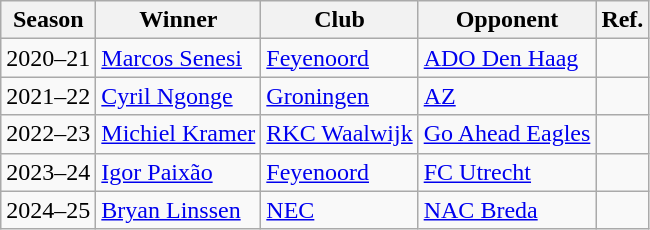<table class="wikitable">
<tr>
<th>Season</th>
<th>Winner</th>
<th>Club</th>
<th>Opponent</th>
<th>Ref.</th>
</tr>
<tr>
<td>2020–21</td>
<td> <a href='#'>Marcos Senesi</a></td>
<td><a href='#'>Feyenoord</a></td>
<td><a href='#'>ADO Den Haag</a></td>
<td></td>
</tr>
<tr>
<td>2021–22</td>
<td> <a href='#'>Cyril Ngonge</a></td>
<td><a href='#'>Groningen</a></td>
<td><a href='#'>AZ</a></td>
<td></td>
</tr>
<tr>
<td>2022–23</td>
<td> <a href='#'>Michiel Kramer</a></td>
<td><a href='#'>RKC Waalwijk</a></td>
<td><a href='#'>Go Ahead Eagles</a></td>
<td></td>
</tr>
<tr>
<td>2023–24</td>
<td> <a href='#'>Igor Paixão</a></td>
<td><a href='#'>Feyenoord</a></td>
<td><a href='#'>FC Utrecht</a></td>
<td></td>
</tr>
<tr>
<td>2024–25</td>
<td> <a href='#'>Bryan Linssen</a></td>
<td><a href='#'>NEC</a></td>
<td><a href='#'>NAC Breda</a></td>
<td></td>
</tr>
</table>
